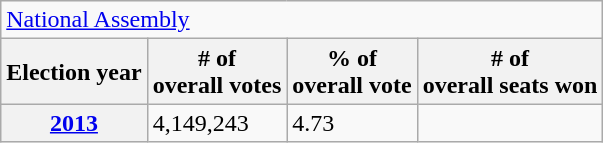<table class=wikitable>
<tr>
<td colspan=6><a href='#'>National Assembly</a></td>
</tr>
<tr>
<th>Election year</th>
<th># of<br>overall votes</th>
<th>% of<br>overall vote</th>
<th># of<br>overall seats won</th>
</tr>
<tr>
<th><a href='#'>2013</a></th>
<td>4,149,243</td>
<td>4.73</td>
<td></td>
</tr>
</table>
